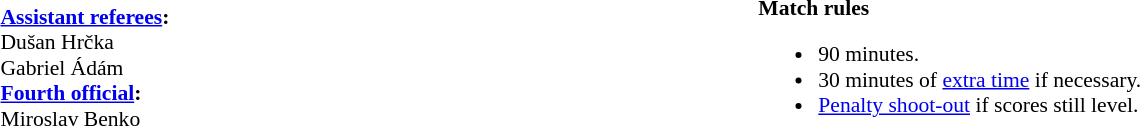<table width=100% style="font-size:90%">
<tr>
<td><br><strong><a href='#'>Assistant referees</a>:</strong>
<br>Dušan Hrčka
<br>Gabriel Ádám
<br><strong><a href='#'>Fourth official</a>:</strong>
<br>Miroslav Benko</td>
<td style="width:60%; vertical-align:top;"><br><strong>Match rules</strong><ul><li>90 minutes.</li><li>30 minutes of <a href='#'>extra time</a> if necessary.</li><li><a href='#'>Penalty shoot-out</a> if scores still level.</li></ul></td>
</tr>
</table>
